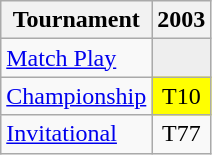<table class="wikitable" style="text-align:center;">
<tr>
<th>Tournament</th>
<th>2003</th>
</tr>
<tr>
<td align="left"><a href='#'>Match Play</a></td>
<td style="background:#eeeeee;"></td>
</tr>
<tr>
<td align="left"><a href='#'>Championship</a></td>
<td style="background:yellow;">T10</td>
</tr>
<tr>
<td align="left"><a href='#'>Invitational</a></td>
<td>T77</td>
</tr>
</table>
